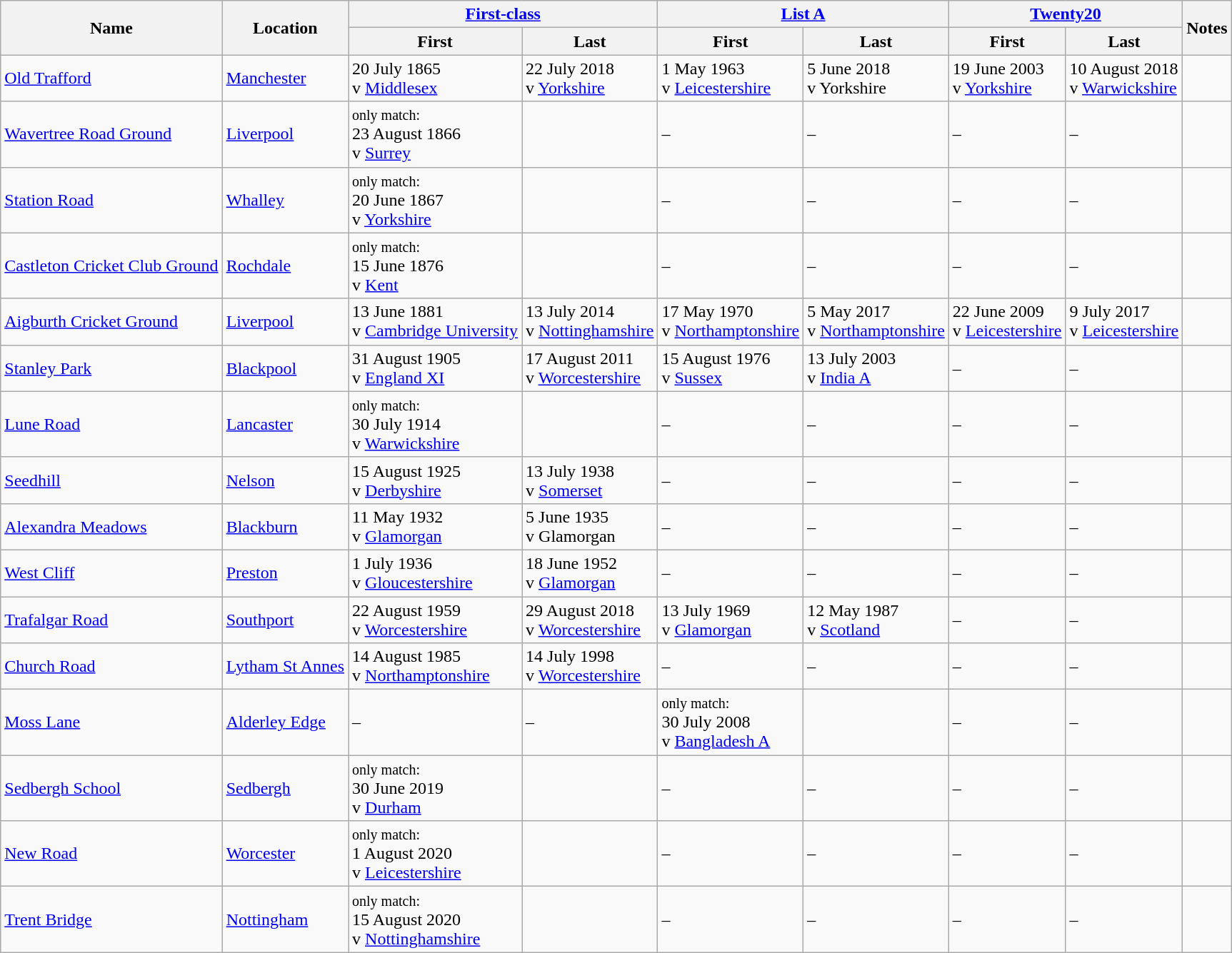<table class="wikitable sortable plainrowheaders">
<tr>
<th rowspan="2" scope="col">Name</th>
<th rowspan="2" scope="col">Location</th>
<th colspan="2" scope="col"><a href='#'>First-class</a></th>
<th colspan="2" scope="col"><a href='#'>List A</a></th>
<th colspan="2" scope="col"><a href='#'>Twenty20</a></th>
<th rowspan="2" scope="col">Notes</th>
</tr>
<tr>
<th scope="col">First</th>
<th scope="col">Last</th>
<th scope="col">First</th>
<th scope="col">Last</th>
<th scope="col">First</th>
<th scope="col">Last</th>
</tr>
<tr>
<td><a href='#'>Old Trafford</a><br></td>
<td><a href='#'>Manchester</a></td>
<td>20 July 1865<br>v <a href='#'>Middlesex</a></td>
<td>22 July 2018<br>v <a href='#'>Yorkshire</a></td>
<td>1 May 1963<br>v <a href='#'>Leicestershire</a></td>
<td>5 June 2018<br>v Yorkshire</td>
<td>19 June 2003<br>v <a href='#'>Yorkshire</a></td>
<td>10 August 2018<br>v <a href='#'>Warwickshire</a></td>
<td></td>
</tr>
<tr>
<td><a href='#'>Wavertree Road Ground</a></td>
<td><a href='#'>Liverpool</a></td>
<td><small>only match:</small><br>23 August 1866<br>v <a href='#'>Surrey</a></td>
<td> </td>
<td>–</td>
<td>–</td>
<td>–</td>
<td>–</td>
<td></td>
</tr>
<tr>
<td><a href='#'>Station Road</a><br></td>
<td><a href='#'>Whalley</a></td>
<td><small>only match:</small><br>20 June 1867<br>v <a href='#'>Yorkshire</a></td>
<td> </td>
<td>–</td>
<td>–</td>
<td>–</td>
<td>–</td>
<td></td>
</tr>
<tr>
<td><a href='#'>Castleton Cricket Club Ground</a></td>
<td><a href='#'>Rochdale</a></td>
<td><small>only match:</small><br>15 June 1876<br>v <a href='#'>Kent</a></td>
<td> </td>
<td>–</td>
<td>–</td>
<td>–</td>
<td>–</td>
<td></td>
</tr>
<tr>
<td><a href='#'>Aigburth Cricket Ground</a><br></td>
<td><a href='#'>Liverpool</a></td>
<td>13 June 1881<br>v <a href='#'>Cambridge University</a></td>
<td>13 July 2014<br>v <a href='#'>Nottinghamshire</a></td>
<td>17 May 1970<br>v <a href='#'>Northamptonshire</a></td>
<td>5 May 2017<br>v <a href='#'>Northamptonshire</a></td>
<td>22 June 2009<br>v <a href='#'>Leicestershire</a></td>
<td>9 July 2017<br>v <a href='#'>Leicestershire</a></td>
<td></td>
</tr>
<tr>
<td><a href='#'>Stanley Park</a><br></td>
<td><a href='#'>Blackpool</a></td>
<td>31 August 1905<br>v <a href='#'>England XI</a></td>
<td>17 August 2011<br>v <a href='#'>Worcestershire</a></td>
<td>15 August 1976<br>v <a href='#'>Sussex</a></td>
<td>13 July 2003<br>v <a href='#'>India A</a></td>
<td>–</td>
<td>–</td>
<td></td>
</tr>
<tr>
<td><a href='#'>Lune Road</a><br></td>
<td><a href='#'>Lancaster</a></td>
<td><small>only match:</small><br>30 July 1914<br>v <a href='#'>Warwickshire</a></td>
<td> </td>
<td>–</td>
<td>–</td>
<td>–</td>
<td>–</td>
<td></td>
</tr>
<tr>
<td><a href='#'>Seedhill</a><br></td>
<td><a href='#'>Nelson</a></td>
<td>15 August 1925<br>v <a href='#'>Derbyshire</a></td>
<td>13 July 1938<br>v <a href='#'>Somerset</a></td>
<td>–</td>
<td>–</td>
<td>–</td>
<td>–</td>
<td></td>
</tr>
<tr>
<td><a href='#'>Alexandra Meadows</a><br></td>
<td><a href='#'>Blackburn</a></td>
<td>11 May 1932<br>v <a href='#'>Glamorgan</a></td>
<td>5 June 1935<br>v Glamorgan</td>
<td>–</td>
<td>–</td>
<td>–</td>
<td>–</td>
<td></td>
</tr>
<tr>
<td><a href='#'>West Cliff</a><br></td>
<td><a href='#'>Preston</a></td>
<td>1 July 1936<br>v <a href='#'>Gloucestershire</a></td>
<td>18 June 1952<br>v <a href='#'>Glamorgan</a></td>
<td>–</td>
<td>–</td>
<td>–</td>
<td>–</td>
<td></td>
</tr>
<tr>
<td><a href='#'>Trafalgar Road</a><br></td>
<td><a href='#'>Southport</a></td>
<td>22 August 1959<br>v <a href='#'>Worcestershire</a></td>
<td>29 August 2018<br>v <a href='#'>Worcestershire</a></td>
<td>13 July 1969<br>v <a href='#'>Glamorgan</a></td>
<td>12 May 1987<br>v <a href='#'>Scotland</a></td>
<td>–</td>
<td>–</td>
<td></td>
</tr>
<tr>
<td><a href='#'>Church Road</a></td>
<td><a href='#'>Lytham St Annes</a></td>
<td>14 August 1985<br>v <a href='#'>Northamptonshire</a></td>
<td>14 July 1998<br>v <a href='#'>Worcestershire</a></td>
<td>–</td>
<td>–</td>
<td>–</td>
<td>–</td>
<td></td>
</tr>
<tr>
<td><a href='#'>Moss Lane</a><br></td>
<td><a href='#'>Alderley Edge</a></td>
<td>–</td>
<td>–</td>
<td><small>only match:</small><br>30 July 2008<br>v <a href='#'>Bangladesh A</a></td>
<td> </td>
<td>–</td>
<td>–</td>
<td></td>
</tr>
<tr>
<td><a href='#'>Sedbergh School</a><br></td>
<td><a href='#'>Sedbergh</a></td>
<td><small>only match:</small><br>30 June 2019<br>v <a href='#'>Durham</a></td>
<td> </td>
<td>–</td>
<td>–</td>
<td>–</td>
<td>–</td>
<td></td>
</tr>
<tr>
<td><a href='#'>New Road</a></td>
<td><a href='#'>Worcester</a></td>
<td><small>only match:</small><br>1 August 2020<br>v <a href='#'>Leicestershire</a></td>
<td> </td>
<td>–</td>
<td>–</td>
<td>–</td>
<td>–</td>
<td></td>
</tr>
<tr>
<td><a href='#'>Trent Bridge</a></td>
<td><a href='#'>Nottingham</a></td>
<td><small>only match:</small><br>15 August 2020<br>v <a href='#'>Nottinghamshire</a></td>
<td> </td>
<td>–</td>
<td>–</td>
<td>–</td>
<td>–</td>
<td></td>
</tr>
</table>
